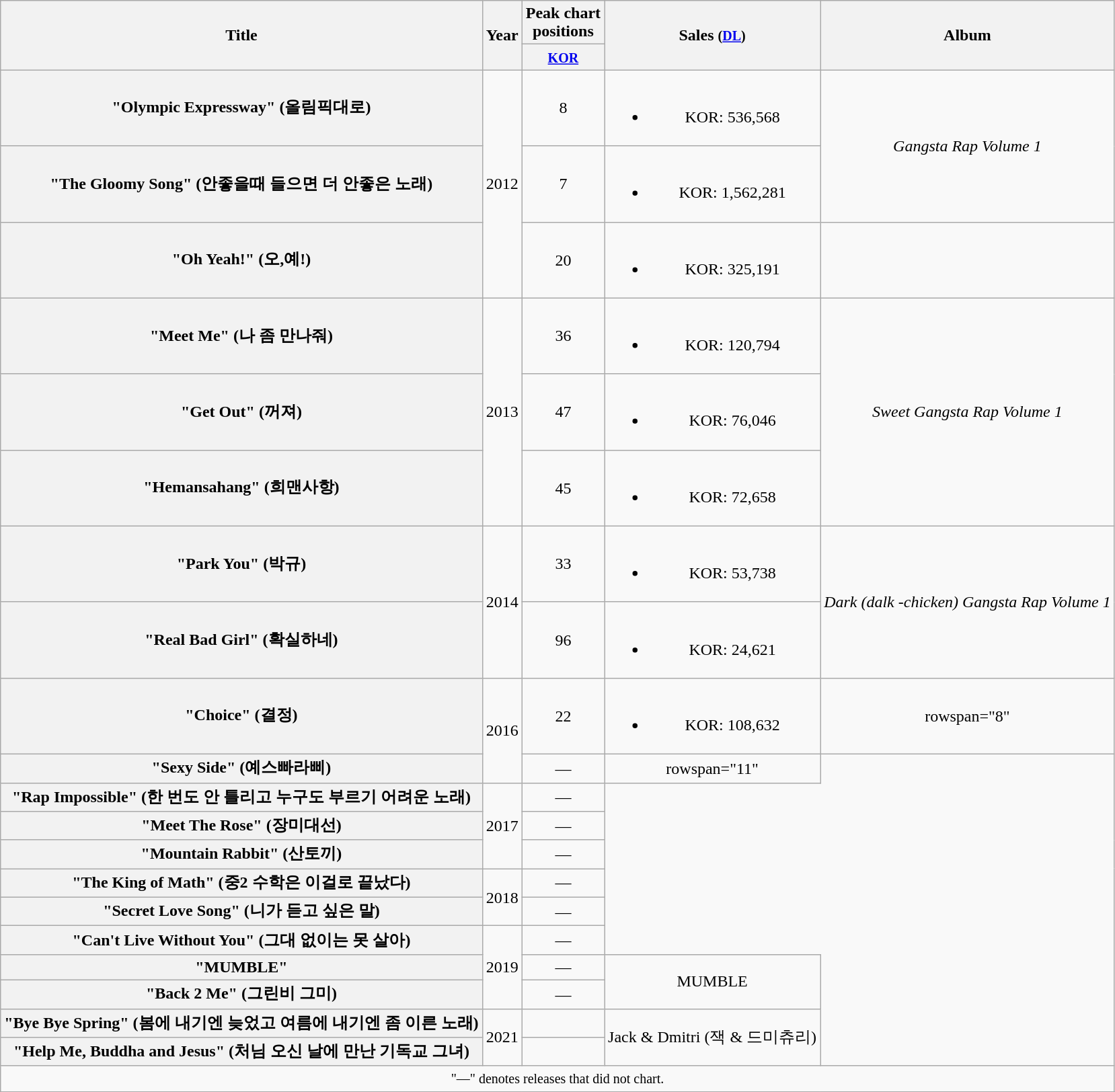<table class="wikitable plainrowheaders" style="text-align:center;">
<tr>
<th scope="col" rowspan="2">Title</th>
<th scope="col" rowspan="2">Year</th>
<th scope="col" colspan="1">Peak chart <br> positions</th>
<th scope="col" rowspan="2">Sales <small>(<a href='#'>DL</a>)</small></th>
<th scope="col" rowspan="2">Album</th>
</tr>
<tr>
<th><small><a href='#'>KOR</a></small><br></th>
</tr>
<tr>
<th scope="row">"Olympic Expressway" (올림픽대로)</th>
<td rowspan="3">2012</td>
<td>8</td>
<td><br><ul><li>KOR: 536,568</li></ul></td>
<td rowspan="2"><em>Gangsta Rap Volume 1</em></td>
</tr>
<tr>
<th scope="row">"The Gloomy Song" (안좋을때 들으면 더 안좋은 노래)</th>
<td>7</td>
<td><br><ul><li>KOR: 1,562,281</li></ul></td>
</tr>
<tr>
<th scope="row">"Oh Yeah!" (오,예!)</th>
<td>20</td>
<td><br><ul><li>KOR: 325,191</li></ul></td>
<td></td>
</tr>
<tr>
<th scope="row">"Meet Me" (나 좀 만나줘)</th>
<td rowspan="3">2013</td>
<td>36</td>
<td><br><ul><li>KOR: 120,794</li></ul></td>
<td rowspan="3"><em>Sweet Gangsta Rap Volume 1</em></td>
</tr>
<tr>
<th scope="row">"Get Out" (꺼져)</th>
<td>47</td>
<td><br><ul><li>KOR: 76,046</li></ul></td>
</tr>
<tr>
<th scope="row">"Hemansahang" (희맨사항)</th>
<td>45</td>
<td><br><ul><li>KOR: 72,658</li></ul></td>
</tr>
<tr>
<th scope="row">"Park You" (박규)</th>
<td rowspan="2">2014</td>
<td>33</td>
<td><br><ul><li>KOR: 53,738</li></ul></td>
<td rowspan="2"><em>Dark (dalk -chicken) Gangsta Rap Volume 1</em></td>
</tr>
<tr>
<th scope="row">"Real Bad Girl" (확실하네)</th>
<td>96</td>
<td><br><ul><li>KOR: 24,621</li></ul></td>
</tr>
<tr>
<th scope="row">"Choice" (결정)<br></th>
<td rowspan="2">2016</td>
<td>22</td>
<td><br><ul><li>KOR: 108,632</li></ul></td>
<td>rowspan="8" </td>
</tr>
<tr>
<th scope="row">"Sexy Side" (예스빠라삐)</th>
<td>—</td>
<td>rowspan="11" </td>
</tr>
<tr>
<th scope="row">"Rap Impossible" (한 번도 안 틀리고 누구도 부르기 어려운 노래)</th>
<td rowspan="3">2017</td>
<td>—</td>
</tr>
<tr>
<th scope="row">"Meet The Rose" (장미대선)<br></th>
<td>—</td>
</tr>
<tr>
<th scope="row">"Mountain Rabbit" (산토끼)<br></th>
<td>—</td>
</tr>
<tr>
<th scope="row">"The King of Math" (중2 수학은 이걸로 끝났다)</th>
<td rowspan="2">2018</td>
<td>—</td>
</tr>
<tr>
<th scope="row">"Secret Love Song" (니가 듣고 싶은 말)</th>
<td>—</td>
</tr>
<tr>
<th scope="row">"Can't Live Without You" (그대 없이는 못 살아)<br></th>
<td rowspan="3">2019</td>
<td>—</td>
</tr>
<tr>
<th scope="row">"MUMBLE"</th>
<td>—</td>
<td rowspan="2">MUMBLE</td>
</tr>
<tr>
<th scope="row">"Back 2 Me" (그린비 그미)</th>
<td>—</td>
</tr>
<tr>
<th scope="row">"Bye Bye Spring" (봄에 내기엔 늦었고 여름에 내기엔 좀 이른 노래)</th>
<td rowspan=2>2021</td>
<td></td>
<td rowspan="2">Jack & Dmitri (잭 & 드미츄리)</td>
</tr>
<tr>
<th scope="row">"Help Me, Buddha and Jesus" (처님 오신 날에 만난 기독교 그녀)</th>
<td></td>
</tr>
<tr>
<td colspan="5"><small>"—" denotes releases that did not chart.</small></td>
</tr>
<tr>
</tr>
</table>
